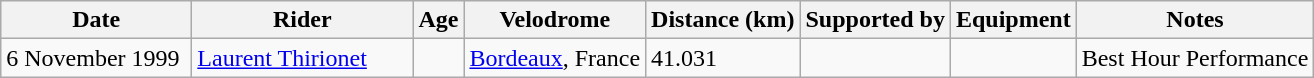<table class="wikitable sortable">
<tr>
<th width=120>Date</th>
<th width=140>Rider</th>
<th>Age</th>
<th>Velodrome</th>
<th>Distance (km)</th>
<th>Supported by</th>
<th>Equipment</th>
<th>Notes</th>
</tr>
<tr>
<td>6 November 1999</td>
<td> <a href='#'>Laurent Thirionet</a></td>
<td></td>
<td><a href='#'>Bordeaux</a>, France</td>
<td>41.031</td>
<td></td>
<td></td>
<td>Best Hour Performance</td>
</tr>
</table>
